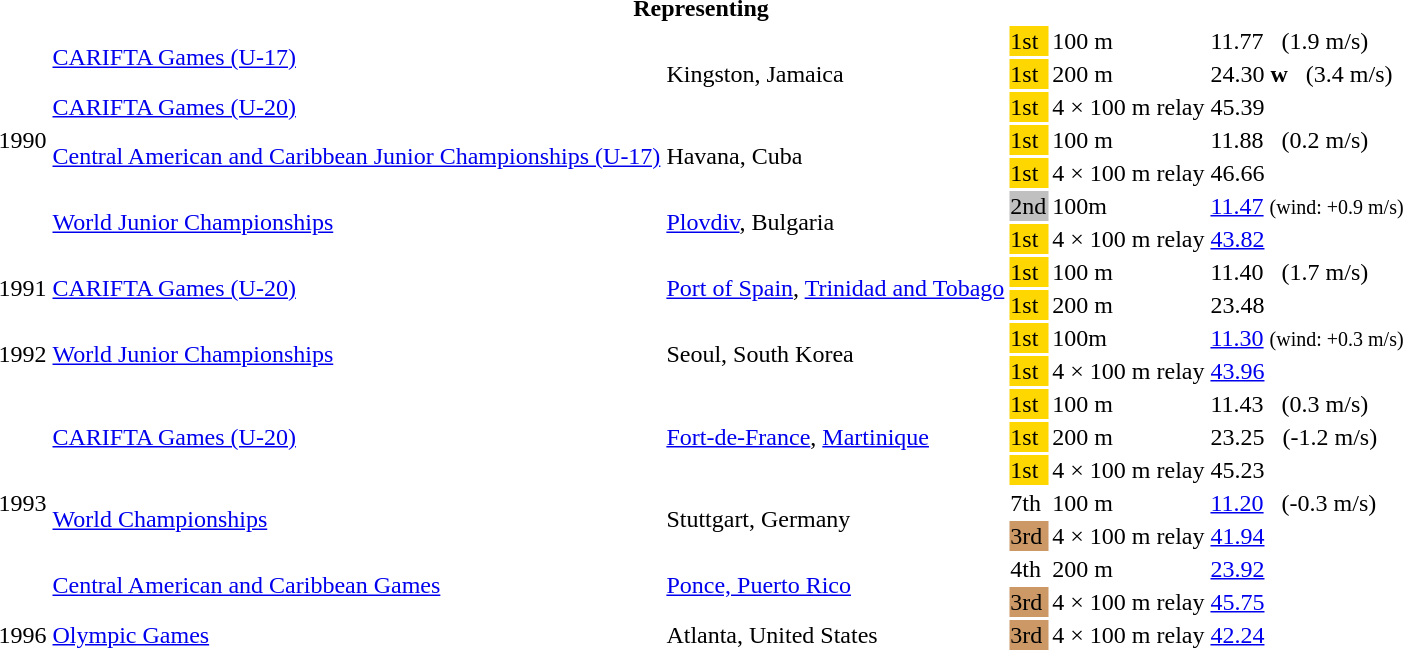<table>
<tr>
<th colspan="6">Representing </th>
</tr>
<tr>
<td rowspan = "7">1990</td>
<td rowspan = "2"><a href='#'>CARIFTA Games (U-17)</a></td>
<td rowspan = "3">Kingston, Jamaica</td>
<td bgcolor=gold>1st</td>
<td>100 m</td>
<td>11.77   (1.9 m/s)</td>
</tr>
<tr>
<td bgcolor=gold>1st</td>
<td>200 m</td>
<td>24.30 <strong>w</strong>   (3.4 m/s)</td>
</tr>
<tr>
<td><a href='#'>CARIFTA Games (U-20)</a></td>
<td bgcolor=gold>1st</td>
<td>4 × 100 m relay</td>
<td>45.39</td>
</tr>
<tr>
<td rowspan = "2"><a href='#'>Central American and Caribbean Junior Championships (U-17)</a></td>
<td rowspan = "2">Havana, Cuba</td>
<td bgcolor=gold>1st</td>
<td>100 m</td>
<td>11.88   (0.2 m/s)</td>
</tr>
<tr>
<td bgcolor=gold>1st</td>
<td>4 × 100 m relay</td>
<td>46.66</td>
</tr>
<tr>
<td rowspan=2><a href='#'>World Junior Championships</a></td>
<td rowspan=2><a href='#'>Plovdiv</a>, Bulgaria</td>
<td bgcolor=silver>2nd</td>
<td>100m</td>
<td><a href='#'>11.47</a> <small>(wind: +0.9 m/s)</small></td>
</tr>
<tr>
<td bgcolor=gold>1st</td>
<td>4 × 100 m relay</td>
<td><a href='#'>43.82</a></td>
</tr>
<tr>
<td rowspan = "2">1991</td>
<td rowspan = "2"><a href='#'>CARIFTA Games (U-20)</a></td>
<td rowspan = "2"><a href='#'>Port of Spain</a>, <a href='#'>Trinidad and Tobago</a></td>
<td bgcolor=gold>1st</td>
<td>100 m</td>
<td>11.40   (1.7 m/s)</td>
</tr>
<tr>
<td bgcolor=gold>1st</td>
<td>200 m</td>
<td>23.48</td>
</tr>
<tr>
<td rowspan=2>1992</td>
<td rowspan=2><a href='#'>World Junior Championships</a></td>
<td rowspan=2>Seoul, South Korea</td>
<td bgcolor=gold>1st</td>
<td>100m</td>
<td><a href='#'>11.30</a> <small>(wind: +0.3 m/s)</small></td>
</tr>
<tr>
<td bgcolor=gold>1st</td>
<td>4 × 100 m relay</td>
<td><a href='#'>43.96</a></td>
</tr>
<tr>
<td rowspan = "7">1993</td>
<td rowspan = "3"><a href='#'>CARIFTA Games (U-20)</a></td>
<td rowspan = "3"><a href='#'>Fort-de-France</a>, <a href='#'>Martinique</a></td>
<td bgcolor=gold>1st</td>
<td>100 m</td>
<td>11.43   (0.3 m/s)</td>
</tr>
<tr>
<td bgcolor=gold>1st</td>
<td>200 m</td>
<td>23.25   (-1.2 m/s)</td>
</tr>
<tr>
<td bgcolor=gold>1st</td>
<td>4 × 100 m relay</td>
<td>45.23</td>
</tr>
<tr>
<td rowspan=2><a href='#'>World Championships</a></td>
<td rowspan=2>Stuttgart, Germany</td>
<td>7th</td>
<td>100 m</td>
<td><a href='#'>11.20</a>   (-0.3 m/s)</td>
</tr>
<tr>
<td bgcolor="cc9966">3rd</td>
<td>4 × 100 m relay</td>
<td><a href='#'>41.94</a></td>
</tr>
<tr>
<td rowspan=2><a href='#'>Central American and Caribbean Games</a></td>
<td rowspan=2><a href='#'>Ponce, Puerto Rico</a></td>
<td>4th</td>
<td>200 m</td>
<td><a href='#'>23.92</a></td>
</tr>
<tr>
<td bgcolor=cc9966>3rd</td>
<td>4 × 100 m relay</td>
<td><a href='#'>45.75</a></td>
</tr>
<tr>
<td>1996</td>
<td><a href='#'>Olympic Games</a></td>
<td>Atlanta, United States</td>
<td bgcolor="cc9966">3rd</td>
<td>4 × 100 m relay</td>
<td><a href='#'>42.24</a></td>
</tr>
</table>
